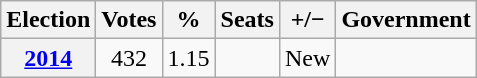<table class="wikitable" style="text-align:center;">
<tr>
<th>Election</th>
<th>Votes</th>
<th>%</th>
<th>Seats</th>
<th>+/−</th>
<th>Government</th>
</tr>
<tr>
<th><a href='#'>2014</a></th>
<td>432</td>
<td>1.15</td>
<td></td>
<td>New</td>
<td></td>
</tr>
</table>
